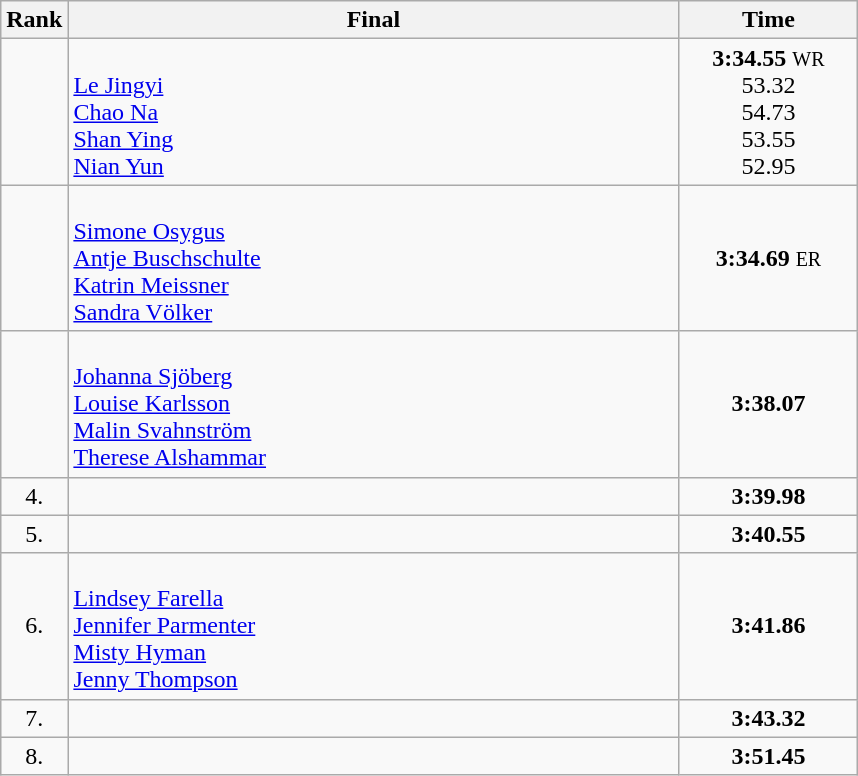<table class="wikitable">
<tr>
<th>Rank</th>
<th style="width: 25em">Final</th>
<th style="width: 7em">Time</th>
</tr>
<tr>
<td align="center"></td>
<td><strong></strong><br><a href='#'>Le Jingyi</a><br><a href='#'>Chao Na</a><br><a href='#'>Shan Ying</a><br><a href='#'>Nian Yun</a></td>
<td align="center"><strong>3:34.55</strong> <small>WR</small><br>53.32<br>54.73<br>53.55<br>52.95</td>
</tr>
<tr>
<td align="center"></td>
<td><strong></strong><br><a href='#'>Simone Osygus</a><br><a href='#'>Antje Buschschulte</a><br><a href='#'>Katrin Meissner</a><br><a href='#'>Sandra Völker</a></td>
<td align="center"><strong>3:34.69</strong> <small>ER</small></td>
</tr>
<tr>
<td align="center"></td>
<td><strong></strong><br><a href='#'>Johanna Sjöberg</a><br><a href='#'>Louise Karlsson</a><br><a href='#'>Malin Svahnström</a><br><a href='#'>Therese Alshammar</a></td>
<td align="center"><strong>3:38.07</strong></td>
</tr>
<tr>
<td align="center">4.</td>
<td><strong></strong></td>
<td align="center"><strong>3:39.98</strong></td>
</tr>
<tr>
<td align="center">5.</td>
<td><strong></strong></td>
<td align="center"><strong>3:40.55</strong></td>
</tr>
<tr>
<td align="center">6.</td>
<td><strong></strong><br><a href='#'>Lindsey Farella</a><br><a href='#'>Jennifer Parmenter</a><br><a href='#'>Misty Hyman</a><br><a href='#'>Jenny Thompson</a></td>
<td align="center"><strong>3:41.86</strong></td>
</tr>
<tr>
<td align="center">7.</td>
<td><strong></strong></td>
<td align="center"><strong>3:43.32</strong></td>
</tr>
<tr>
<td align="center">8.</td>
<td><strong></strong></td>
<td align="center"><strong>3:51.45</strong></td>
</tr>
</table>
